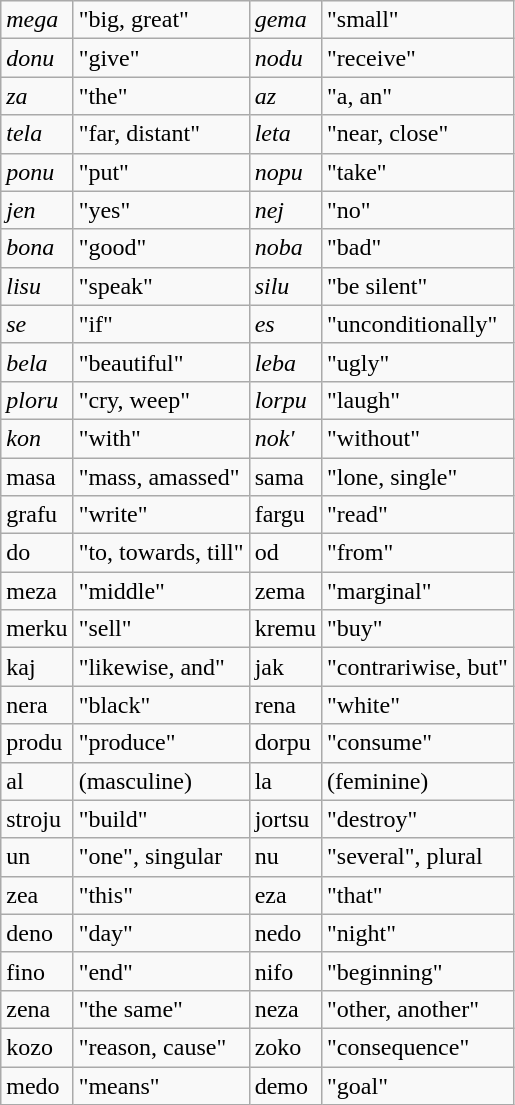<table class=wikitable>
<tr>
<td><em>mega</em></td>
<td>"big, great"</td>
<td><em>gema</em></td>
<td>"small"</td>
</tr>
<tr>
<td><em>donu</em></td>
<td>"give"</td>
<td><em>nodu</em></td>
<td>"receive"</td>
</tr>
<tr>
<td><em>za</em></td>
<td>"the"</td>
<td><em>az</em></td>
<td>"a, an"</td>
</tr>
<tr>
<td><em>tela</em></td>
<td>"far, distant"</td>
<td><em>leta</em></td>
<td>"near, close"</td>
</tr>
<tr>
<td><em>ponu</em></td>
<td>"put"</td>
<td><em>nopu</em></td>
<td>"take"</td>
</tr>
<tr>
<td><em>jen</em></td>
<td>"yes"</td>
<td><em>nej</em></td>
<td>"no"</td>
</tr>
<tr>
<td><em>bona</em></td>
<td>"good"</td>
<td><em>noba</em></td>
<td>"bad"</td>
</tr>
<tr>
<td><em>lisu</em></td>
<td>"speak"</td>
<td><em>silu</em></td>
<td>"be silent"</td>
</tr>
<tr>
<td><em>se</em></td>
<td>"if"</td>
<td><em>es</em></td>
<td>"unconditionally"</td>
</tr>
<tr>
<td><em>bela</em></td>
<td>"beautiful"</td>
<td><em>leba</em></td>
<td>"ugly"</td>
</tr>
<tr>
<td><em>ploru</em></td>
<td>"cry, weep"</td>
<td><em>lorpu</em></td>
<td>"laugh"</td>
</tr>
<tr>
<td><em>kon</em></td>
<td>"with"</td>
<td><em>nok'</td>
<td>"without"</td>
</tr>
<tr>
<td></em>masa<em></td>
<td>"mass, amassed"</td>
<td></em>sama<em></td>
<td>"lone, single"</td>
</tr>
<tr>
<td></em>grafu<em></td>
<td>"write"</td>
<td></em>fargu<em></td>
<td>"read"</td>
</tr>
<tr>
<td></em>do<em></td>
<td>"to, towards, till"</td>
<td></em>od<em></td>
<td>"from"</td>
</tr>
<tr>
<td></em>meza<em></td>
<td>"middle"</td>
<td></em>zema<em></td>
<td>"marginal"</td>
</tr>
<tr>
<td></em>merku<em></td>
<td>"sell"</td>
<td></em>kremu<em></td>
<td>"buy"</td>
</tr>
<tr>
<td></em>kaj<em></td>
<td>"likewise, and"</td>
<td></em>jak<em></td>
<td>"contrariwise, but"</td>
</tr>
<tr>
<td></em>nera<em></td>
<td>"black"</td>
<td></em>rena<em></td>
<td>"white"</td>
</tr>
<tr>
<td></em>produ<em></td>
<td>"produce"</td>
<td></em>dorpu<em></td>
<td>"consume"</td>
</tr>
<tr>
<td></em>al<em></td>
<td>(masculine)</td>
<td></em>la<em></td>
<td>(feminine)</td>
</tr>
<tr>
<td></em>stroju<em></td>
<td>"build"</td>
<td></em>jortsu<em></td>
<td>"destroy"</td>
</tr>
<tr>
<td></em>un<em></td>
<td>"one", singular</td>
<td></em>nu<em></td>
<td>"several", plural</td>
</tr>
<tr>
<td></em>zea<em></td>
<td>"this"</td>
<td></em>eza<em></td>
<td>"that"</td>
</tr>
<tr>
<td></em>deno<em></td>
<td>"day"</td>
<td></em>nedo<em></td>
<td>"night"</td>
</tr>
<tr>
<td></em>fino<em></td>
<td>"end"</td>
<td></em>nifo<em></td>
<td>"beginning"</td>
</tr>
<tr>
<td></em>zena<em></td>
<td>"the same"</td>
<td></em>neza<em></td>
<td>"other, another"</td>
</tr>
<tr>
<td></em>kozo<em></td>
<td>"reason, cause"</td>
<td></em>zoko<em></td>
<td>"consequence"</td>
</tr>
<tr>
<td></em>medo<em></td>
<td>"means"</td>
<td></em>demo<em></td>
<td>"goal"</td>
</tr>
</table>
